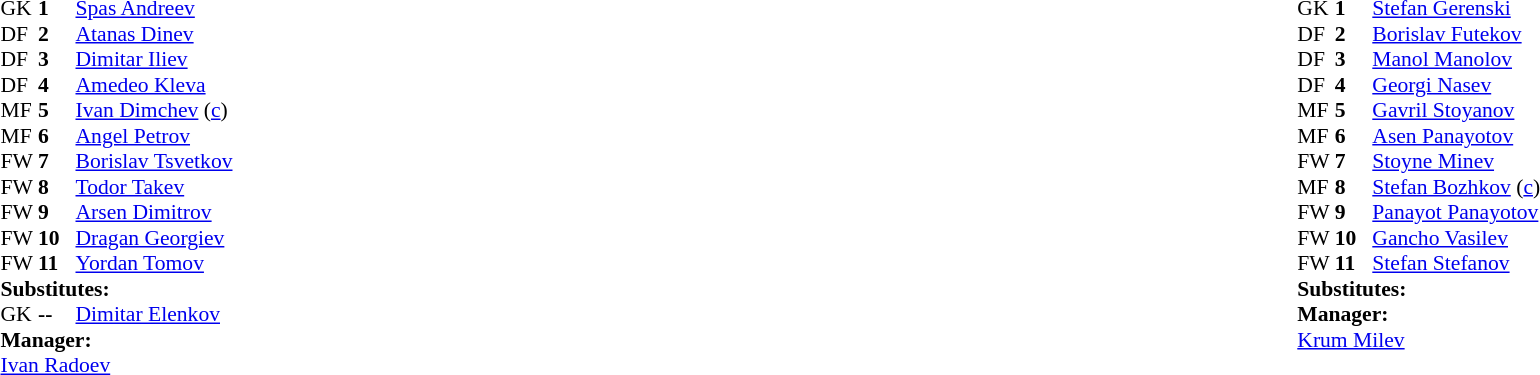<table style="width:100%">
<tr>
<td style="vertical-align:top;width:50%"><br><table style="font-size:90%" cellspacing="0" cellpadding="0">
<tr>
<th width="25"></th>
<th width="25"></th>
</tr>
<tr>
<td>GK</td>
<td><strong>1</strong></td>
<td> <a href='#'>Spas Andreev</a></td>
<td></td>
<td></td>
</tr>
<tr>
<td>DF</td>
<td><strong>2</strong></td>
<td> <a href='#'>Atanas Dinev</a></td>
</tr>
<tr>
<td>DF</td>
<td><strong>3</strong></td>
<td> <a href='#'>Dimitar Iliev</a></td>
</tr>
<tr>
<td>DF</td>
<td><strong>4</strong></td>
<td> <a href='#'>Amedeo Kleva</a></td>
</tr>
<tr>
<td>MF</td>
<td><strong>5</strong></td>
<td> <a href='#'>Ivan Dimchev</a> (<a href='#'>c</a>)</td>
</tr>
<tr>
<td>MF</td>
<td><strong>6</strong></td>
<td> <a href='#'>Angel Petrov</a></td>
</tr>
<tr>
<td>FW</td>
<td><strong>7</strong></td>
<td> <a href='#'>Borislav Tsvetkov</a></td>
</tr>
<tr>
<td>FW</td>
<td><strong>8</strong></td>
<td> <a href='#'>Todor Takev</a></td>
</tr>
<tr>
<td>FW</td>
<td><strong>9</strong></td>
<td> <a href='#'>Arsen Dimitrov</a></td>
</tr>
<tr>
<td>FW</td>
<td><strong>10</strong></td>
<td> <a href='#'>Dragan Georgiev</a></td>
</tr>
<tr>
<td>FW</td>
<td><strong>11</strong></td>
<td> <a href='#'>Yordan Tomov</a></td>
</tr>
<tr>
<td colspan=4><strong>Substitutes:</strong></td>
</tr>
<tr>
<td>GK</td>
<td><strong>--</strong></td>
<td> <a href='#'>Dimitar Elenkov</a></td>
<td></td>
<td></td>
</tr>
<tr>
<td colspan=4><strong>Manager:</strong></td>
</tr>
<tr>
<td colspan="4"> <a href='#'>Ivan Radoev</a></td>
</tr>
</table>
</td>
<td valign="top"></td>
<td valign="top" width="50%"><br><table cellspacing="0" cellpadding="0" style="font-size:90%;margin:auto">
<tr>
<th width="25"></th>
<th width="25"></th>
</tr>
<tr>
<td>GK</td>
<td><strong>1</strong></td>
<td> <a href='#'>Stefan Gerenski</a></td>
</tr>
<tr>
<td>DF</td>
<td><strong>2</strong></td>
<td> <a href='#'>Borislav Futekov</a></td>
</tr>
<tr>
<td>DF</td>
<td><strong>3</strong></td>
<td> <a href='#'>Manol Manolov</a></td>
</tr>
<tr>
<td>DF</td>
<td><strong>4</strong></td>
<td> <a href='#'>Georgi Nasev</a></td>
</tr>
<tr>
<td>MF</td>
<td><strong>5</strong></td>
<td> <a href='#'>Gavril Stoyanov</a></td>
</tr>
<tr>
<td>MF</td>
<td><strong>6</strong></td>
<td> <a href='#'>Asen Panayotov</a></td>
</tr>
<tr>
<td>FW</td>
<td><strong>7</strong></td>
<td> <a href='#'>Stoyne Minev</a></td>
</tr>
<tr>
<td>MF</td>
<td><strong>8</strong></td>
<td> <a href='#'>Stefan Bozhkov</a> (<a href='#'>c</a>)</td>
</tr>
<tr>
<td>FW</td>
<td><strong>9</strong></td>
<td> <a href='#'>Panayot Panayotov</a></td>
</tr>
<tr>
<td>FW</td>
<td><strong>10</strong></td>
<td> <a href='#'>Gancho Vasilev</a></td>
</tr>
<tr>
<td>FW</td>
<td><strong>11</strong></td>
<td> <a href='#'>Stefan Stefanov</a></td>
</tr>
<tr>
<td colspan=4><strong>Substitutes:</strong></td>
</tr>
<tr>
<td colspan=4><strong>Manager:</strong></td>
</tr>
<tr>
<td colspan="4"> <a href='#'>Krum Milev</a></td>
</tr>
</table>
</td>
</tr>
</table>
